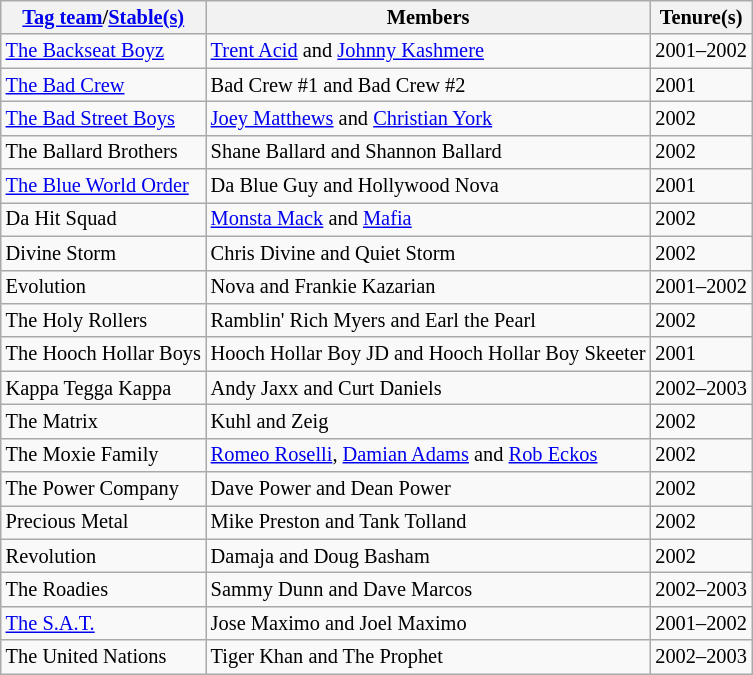<table style="font-size: 85%; text-align: left;" class="wikitable">
<tr>
<th><a href='#'>Tag team</a>/<a href='#'>Stable(s)</a></th>
<th>Members</th>
<th>Tenure(s)</th>
</tr>
<tr>
<td><a href='#'>The Backseat Boyz</a></td>
<td><a href='#'>Trent Acid</a> and <a href='#'>Johnny Kashmere</a></td>
<td>2001–2002</td>
</tr>
<tr>
<td><a href='#'>The Bad Crew</a></td>
<td>Bad Crew #1 and Bad Crew #2</td>
<td>2001</td>
</tr>
<tr>
<td><a href='#'>The Bad Street Boys</a></td>
<td><a href='#'>Joey Matthews</a> and <a href='#'>Christian York</a></td>
<td>2002</td>
</tr>
<tr>
<td>The Ballard Brothers</td>
<td>Shane Ballard and Shannon Ballard</td>
<td>2002</td>
</tr>
<tr>
<td><a href='#'>The Blue World Order</a></td>
<td>Da Blue Guy and Hollywood Nova</td>
<td>2001</td>
</tr>
<tr>
<td>Da Hit Squad</td>
<td><a href='#'>Monsta Mack</a> and <a href='#'>Mafia</a></td>
<td>2002</td>
</tr>
<tr>
<td>Divine Storm</td>
<td>Chris Divine and Quiet Storm</td>
<td>2002</td>
</tr>
<tr>
<td>Evolution</td>
<td>Nova and Frankie Kazarian</td>
<td>2001–2002</td>
</tr>
<tr>
<td>The Holy Rollers</td>
<td>Ramblin' Rich Myers and Earl the Pearl</td>
<td>2002</td>
</tr>
<tr>
<td>The Hooch Hollar Boys</td>
<td>Hooch Hollar Boy JD and Hooch Hollar Boy Skeeter</td>
<td>2001</td>
</tr>
<tr>
<td>Kappa Tegga Kappa</td>
<td>Andy Jaxx and Curt Daniels</td>
<td>2002–2003</td>
</tr>
<tr>
<td>The Matrix</td>
<td>Kuhl and Zeig</td>
<td>2002</td>
</tr>
<tr>
<td>The Moxie Family</td>
<td><a href='#'>Romeo Roselli</a>, <a href='#'>Damian Adams</a> and <a href='#'>Rob Eckos</a></td>
<td>2002</td>
</tr>
<tr>
<td>The Power Company</td>
<td>Dave Power and Dean Power</td>
<td>2002</td>
</tr>
<tr>
<td>Precious Metal</td>
<td>Mike Preston and Tank Tolland</td>
<td>2002</td>
</tr>
<tr>
<td>Revolution</td>
<td>Damaja and Doug Basham</td>
<td>2002</td>
</tr>
<tr>
<td>The Roadies</td>
<td>Sammy Dunn and Dave Marcos</td>
<td>2002–2003</td>
</tr>
<tr>
<td><a href='#'>The S.A.T.</a></td>
<td>Jose Maximo and Joel Maximo</td>
<td>2001–2002</td>
</tr>
<tr>
<td>The United Nations</td>
<td>Tiger Khan and The Prophet</td>
<td>2002–2003</td>
</tr>
</table>
